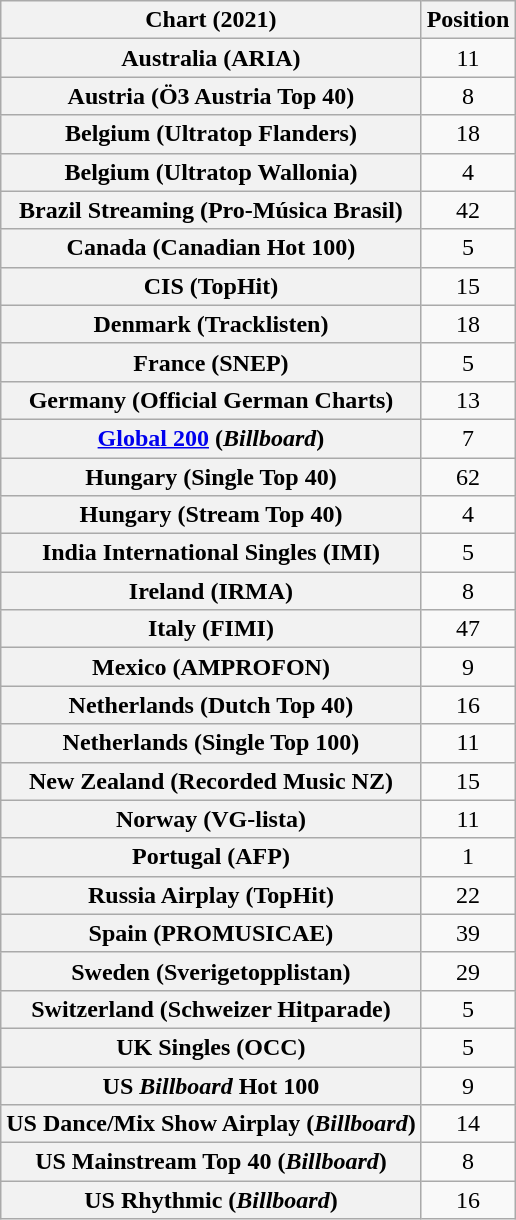<table class="wikitable sortable plainrowheaders" style="text-align:center">
<tr>
<th>Chart (2021)</th>
<th>Position</th>
</tr>
<tr>
<th scope="row">Australia (ARIA)</th>
<td>11</td>
</tr>
<tr>
<th scope="row">Austria (Ö3 Austria Top 40)</th>
<td>8</td>
</tr>
<tr>
<th scope="row">Belgium (Ultratop Flanders)</th>
<td>18</td>
</tr>
<tr>
<th scope="row">Belgium (Ultratop Wallonia)</th>
<td>4</td>
</tr>
<tr>
<th scope="row">Brazil Streaming (Pro-Música Brasil)</th>
<td>42</td>
</tr>
<tr>
<th scope="row">Canada (Canadian Hot 100)</th>
<td>5</td>
</tr>
<tr>
<th scope="row">CIS (TopHit)</th>
<td>15</td>
</tr>
<tr>
<th scope="row">Denmark (Tracklisten)</th>
<td>18</td>
</tr>
<tr>
<th scope="row">France (SNEP)</th>
<td>5</td>
</tr>
<tr>
<th scope="row">Germany (Official German Charts)</th>
<td>13</td>
</tr>
<tr>
<th scope="row"><a href='#'>Global 200</a> (<em>Billboard</em>)</th>
<td>7</td>
</tr>
<tr>
<th scope="row">Hungary (Single Top 40)</th>
<td>62</td>
</tr>
<tr>
<th scope="row">Hungary (Stream Top 40)</th>
<td>4</td>
</tr>
<tr>
<th scope="row">India International Singles (IMI)</th>
<td>5</td>
</tr>
<tr>
<th scope="row">Ireland (IRMA)</th>
<td>8</td>
</tr>
<tr>
<th scope="row">Italy (FIMI)</th>
<td>47</td>
</tr>
<tr>
<th scope="row">Mexico (AMPROFON)</th>
<td>9</td>
</tr>
<tr>
<th scope="row">Netherlands (Dutch Top 40)</th>
<td>16</td>
</tr>
<tr>
<th scope="row">Netherlands (Single Top 100)</th>
<td>11</td>
</tr>
<tr>
<th scope="row">New Zealand (Recorded Music NZ)</th>
<td>15</td>
</tr>
<tr>
<th scope="row">Norway (VG-lista)</th>
<td>11</td>
</tr>
<tr>
<th scope="row">Portugal (AFP)</th>
<td>1</td>
</tr>
<tr>
<th scope="row">Russia Airplay (TopHit)</th>
<td>22</td>
</tr>
<tr>
<th scope="row">Spain (PROMUSICAE)</th>
<td>39</td>
</tr>
<tr>
<th scope="row">Sweden (Sverigetopplistan)</th>
<td>29</td>
</tr>
<tr>
<th scope="row">Switzerland (Schweizer Hitparade)</th>
<td>5</td>
</tr>
<tr>
<th scope="row">UK Singles (OCC)</th>
<td>5</td>
</tr>
<tr>
<th scope="row">US <em>Billboard</em> Hot 100</th>
<td>9</td>
</tr>
<tr>
<th scope="row">US Dance/Mix Show Airplay (<em>Billboard</em>)</th>
<td>14</td>
</tr>
<tr>
<th scope="row">US Mainstream Top 40 (<em>Billboard</em>)</th>
<td>8</td>
</tr>
<tr>
<th scope="row">US Rhythmic (<em>Billboard</em>)</th>
<td>16</td>
</tr>
</table>
